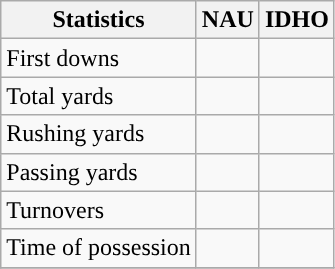<table class="wikitable" style="float: left;">
<tr>
<th>Statistics</th>
<th>NAU</th>
<th>IDHO</th>
</tr>
<tr>
<td>First downs</td>
<td></td>
<td></td>
</tr>
<tr>
<td>Total yards</td>
<td></td>
<td></td>
</tr>
<tr>
<td>Rushing yards</td>
<td></td>
<td></td>
</tr>
<tr>
<td>Passing yards</td>
<td></td>
<td></td>
</tr>
<tr>
<td>Turnovers</td>
<td></td>
<td></td>
</tr>
<tr>
<td>Time of possession</td>
<td></td>
<td></td>
</tr>
<tr>
</tr>
</table>
